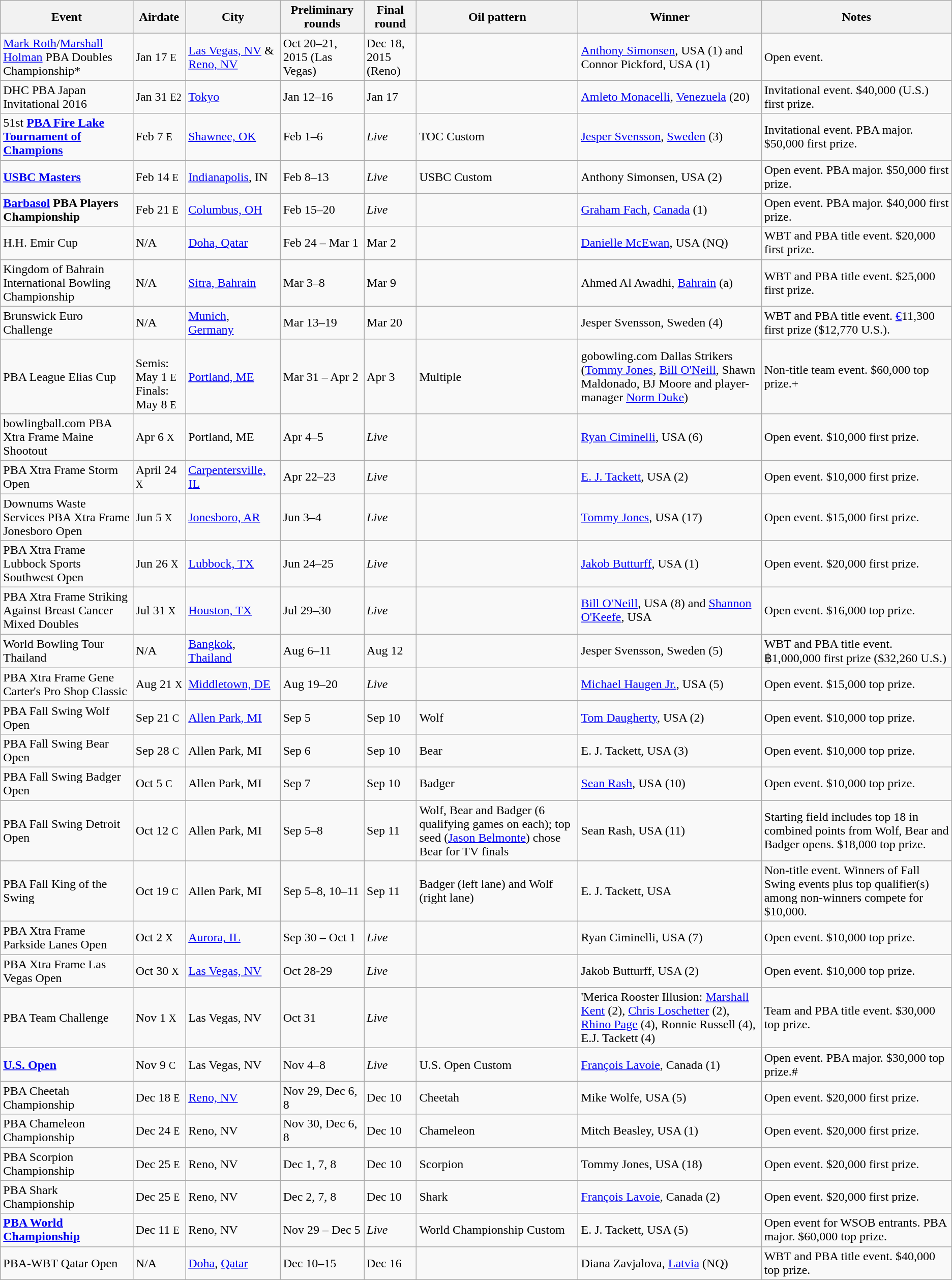<table class="wikitable">
<tr>
<th>Event</th>
<th>Airdate</th>
<th>City</th>
<th>Preliminary rounds</th>
<th>Final round</th>
<th>Oil pattern</th>
<th>Winner</th>
<th width=20%>Notes</th>
</tr>
<tr>
<td><a href='#'>Mark Roth</a>/<a href='#'>Marshall Holman</a> PBA Doubles Championship*</td>
<td>Jan 17 <small>E</small></td>
<td><a href='#'>Las Vegas, NV</a> & <a href='#'>Reno, NV</a></td>
<td>Oct 20–21, 2015 (Las Vegas)</td>
<td>Dec 18, 2015 (Reno)</td>
<td></td>
<td><a href='#'>Anthony Simonsen</a>, USA (1) and Connor Pickford, USA (1)</td>
<td>Open event.</td>
</tr>
<tr>
<td>DHC PBA Japan Invitational 2016</td>
<td>Jan 31 <small>E2</small></td>
<td><a href='#'>Tokyo</a></td>
<td>Jan 12–16</td>
<td>Jan 17</td>
<td></td>
<td><a href='#'>Amleto Monacelli</a>, <a href='#'>Venezuela</a> (20)</td>
<td>Invitational event. $40,000 (U.S.) first prize.</td>
</tr>
<tr>
<td>51st <strong><a href='#'>PBA Fire Lake Tournament of Champions</a></strong></td>
<td>Feb 7 <small>E</small></td>
<td><a href='#'>Shawnee, OK</a></td>
<td>Feb 1–6</td>
<td><em>Live</em></td>
<td>TOC Custom</td>
<td><a href='#'>Jesper Svensson</a>, <a href='#'>Sweden</a> (3)</td>
<td>Invitational event. PBA major. $50,000 first prize.</td>
</tr>
<tr>
<td><strong><a href='#'>USBC Masters</a></strong></td>
<td>Feb 14 <small>E</small></td>
<td><a href='#'>Indianapolis</a>, IN</td>
<td>Feb 8–13</td>
<td><em>Live</em></td>
<td>USBC Custom</td>
<td>Anthony Simonsen, USA (2)</td>
<td>Open event. PBA major. $50,000 first prize.</td>
</tr>
<tr>
<td><strong><a href='#'>Barbasol</a> PBA Players Championship</strong></td>
<td>Feb 21 <small>E</small></td>
<td><a href='#'>Columbus, OH</a></td>
<td>Feb 15–20</td>
<td><em>Live</em></td>
<td></td>
<td><a href='#'>Graham Fach</a>, <a href='#'>Canada</a> (1)</td>
<td>Open event. PBA major. $40,000 first prize.</td>
</tr>
<tr>
<td>H.H. Emir Cup</td>
<td>N/A</td>
<td><a href='#'>Doha, Qatar</a></td>
<td>Feb 24 – Mar 1</td>
<td>Mar 2</td>
<td></td>
<td><a href='#'>Danielle McEwan</a>, USA (NQ)</td>
<td>WBT and PBA title event. $20,000 first prize.</td>
</tr>
<tr>
<td>Kingdom of Bahrain International Bowling Championship</td>
<td>N/A</td>
<td><a href='#'>Sitra, Bahrain</a></td>
<td>Mar 3–8</td>
<td>Mar 9</td>
<td></td>
<td>Ahmed Al Awadhi, <a href='#'>Bahrain</a> (a)</td>
<td>WBT and PBA title event. $25,000 first prize.</td>
</tr>
<tr>
<td>Brunswick Euro Challenge</td>
<td>N/A</td>
<td><a href='#'>Munich</a>, <a href='#'>Germany</a></td>
<td>Mar 13–19</td>
<td>Mar 20</td>
<td></td>
<td>Jesper Svensson, Sweden (4)</td>
<td>WBT and PBA title event. <a href='#'>€</a>11,300 first prize ($12,770 U.S.).</td>
</tr>
<tr>
<td>PBA League Elias Cup</td>
<td><br>Semis: May 1 <small>E</small><br>Finals: May 8 <small>E</small></td>
<td><a href='#'>Portland, ME</a></td>
<td>Mar 31 – Apr 2</td>
<td>Apr 3</td>
<td>Multiple</td>
<td>gobowling.com Dallas Strikers (<a href='#'>Tommy Jones</a>, <a href='#'>Bill O'Neill</a>, Shawn Maldonado, BJ Moore and player-manager <a href='#'>Norm Duke</a>)</td>
<td>Non-title team event. $60,000 top prize.+</td>
</tr>
<tr>
<td>bowlingball.com PBA Xtra Frame Maine Shootout</td>
<td>Apr 6 <small>X</small></td>
<td>Portland, ME</td>
<td>Apr 4–5</td>
<td><em>Live</em></td>
<td></td>
<td><a href='#'>Ryan Ciminelli</a>, USA (6)</td>
<td>Open event. $10,000 first prize.</td>
</tr>
<tr>
<td>PBA Xtra Frame Storm Open</td>
<td>April 24 <small>X</small></td>
<td><a href='#'>Carpentersville, IL</a></td>
<td>Apr 22–23</td>
<td><em>Live</em></td>
<td></td>
<td><a href='#'>E. J. Tackett</a>, USA (2)</td>
<td>Open event. $10,000 first prize.</td>
</tr>
<tr>
<td>Downums Waste Services PBA Xtra Frame Jonesboro Open</td>
<td>Jun 5 <small>X</small></td>
<td><a href='#'>Jonesboro, AR</a></td>
<td>Jun 3–4</td>
<td><em>Live</em></td>
<td></td>
<td><a href='#'>Tommy Jones</a>, USA (17)</td>
<td>Open event. $15,000 first prize.</td>
</tr>
<tr>
<td>PBA Xtra Frame Lubbock Sports Southwest Open</td>
<td>Jun 26 <small>X</small></td>
<td><a href='#'>Lubbock, TX</a></td>
<td>Jun 24–25</td>
<td><em>Live</em></td>
<td></td>
<td><a href='#'>Jakob Butturff</a>, USA (1)</td>
<td>Open event. $20,000 first prize.</td>
</tr>
<tr>
<td>PBA Xtra Frame Striking Against Breast Cancer Mixed Doubles</td>
<td>Jul 31 <small>X</small></td>
<td><a href='#'>Houston, TX</a></td>
<td>Jul 29–30</td>
<td><em>Live</em></td>
<td></td>
<td><a href='#'>Bill O'Neill</a>, USA (8) and <a href='#'>Shannon O'Keefe</a>,  USA</td>
<td>Open event. $16,000 top prize.</td>
</tr>
<tr>
<td>World Bowling Tour Thailand</td>
<td>N/A</td>
<td><a href='#'>Bangkok</a>, <a href='#'>Thailand</a></td>
<td>Aug 6–11</td>
<td>Aug 12</td>
<td></td>
<td>Jesper Svensson, Sweden (5)</td>
<td>WBT and PBA title event.<br>฿1,000,000 first prize ($32,260 U.S.)</td>
</tr>
<tr>
<td>PBA Xtra Frame Gene Carter's Pro Shop Classic</td>
<td>Aug 21 <small>X</small></td>
<td><a href='#'>Middletown, DE</a></td>
<td>Aug 19–20</td>
<td><em>Live</em></td>
<td></td>
<td><a href='#'>Michael Haugen Jr.</a>, USA (5)</td>
<td>Open event. $15,000 top prize.</td>
</tr>
<tr>
<td>PBA Fall Swing Wolf Open</td>
<td>Sep 21 <small>C</small></td>
<td><a href='#'>Allen Park, MI</a></td>
<td>Sep 5</td>
<td>Sep 10</td>
<td>Wolf</td>
<td><a href='#'>Tom Daugherty</a>, USA (2)</td>
<td>Open event. $10,000 top prize.</td>
</tr>
<tr>
<td>PBA Fall Swing Bear Open</td>
<td>Sep 28 <small>C</small></td>
<td>Allen Park, MI</td>
<td>Sep 6</td>
<td>Sep 10</td>
<td>Bear</td>
<td>E. J. Tackett, USA (3)</td>
<td>Open event. $10,000 top prize.</td>
</tr>
<tr>
<td>PBA Fall Swing Badger Open</td>
<td>Oct 5 <small>C</small></td>
<td>Allen Park, MI</td>
<td>Sep 7</td>
<td>Sep 10</td>
<td>Badger</td>
<td><a href='#'>Sean Rash</a>, USA (10)</td>
<td>Open event. $10,000 top prize.</td>
</tr>
<tr>
<td>PBA Fall Swing Detroit Open</td>
<td>Oct 12 <small>C</small></td>
<td>Allen Park, MI</td>
<td>Sep 5–8</td>
<td>Sep 11</td>
<td>Wolf, Bear and Badger (6 qualifying games on each); top seed (<a href='#'>Jason Belmonte</a>) chose Bear for TV finals</td>
<td>Sean Rash, USA (11)</td>
<td>Starting field includes top 18 in combined points from Wolf, Bear and Badger opens. $18,000 top prize.</td>
</tr>
<tr>
<td>PBA Fall King of the Swing</td>
<td>Oct 19 <small>C</small></td>
<td>Allen Park, MI</td>
<td>Sep 5–8, 10–11</td>
<td>Sep 11</td>
<td>Badger (left lane) and Wolf (right lane)</td>
<td>E. J. Tackett, USA</td>
<td>Non-title event. Winners of Fall Swing events plus top qualifier(s) among non-winners compete for $10,000.</td>
</tr>
<tr>
<td>PBA Xtra Frame Parkside Lanes Open</td>
<td>Oct 2 <small>X</small></td>
<td><a href='#'>Aurora, IL</a></td>
<td>Sep 30 – Oct 1</td>
<td><em>Live</em></td>
<td></td>
<td>Ryan Ciminelli, USA (7)</td>
<td>Open event. $10,000 top prize.</td>
</tr>
<tr>
<td>PBA Xtra Frame Las Vegas Open</td>
<td>Oct 30 <small>X</small></td>
<td><a href='#'>Las Vegas, NV</a></td>
<td>Oct 28-29</td>
<td><em>Live</em></td>
<td></td>
<td>Jakob Butturff, USA (2)</td>
<td>Open event. $10,000 top prize.</td>
</tr>
<tr>
<td>PBA Team Challenge</td>
<td>Nov 1 <small>X</small></td>
<td>Las Vegas, NV</td>
<td>Oct 31</td>
<td><em>Live</em></td>
<td></td>
<td>'Merica Rooster Illusion: <a href='#'>Marshall Kent</a> (2), <a href='#'>Chris Loschetter</a> (2), <a href='#'>Rhino Page</a> (4), Ronnie Russell (4), E.J. Tackett (4)</td>
<td>Team and PBA title event. $30,000 top prize.</td>
</tr>
<tr>
<td><strong><a href='#'>U.S. Open</a></strong></td>
<td>Nov 9 <small>C</small></td>
<td>Las Vegas, NV</td>
<td>Nov 4–8</td>
<td><em>Live</em></td>
<td>U.S. Open Custom</td>
<td><a href='#'>François Lavoie</a>, Canada (1)</td>
<td>Open event. PBA major. $30,000 top prize.#</td>
</tr>
<tr>
<td>PBA Cheetah Championship</td>
<td>Dec 18 <small>E</small></td>
<td><a href='#'>Reno, NV</a></td>
<td>Nov 29, Dec 6, 8</td>
<td>Dec 10</td>
<td>Cheetah</td>
<td>Mike Wolfe, USA (5)</td>
<td>Open event. $20,000 first prize.</td>
</tr>
<tr>
<td>PBA Chameleon Championship</td>
<td>Dec 24 <small>E</small></td>
<td>Reno, NV</td>
<td>Nov 30, Dec 6, 8</td>
<td>Dec 10</td>
<td>Chameleon</td>
<td>Mitch Beasley, USA (1)</td>
<td>Open event. $20,000 first prize.</td>
</tr>
<tr>
<td>PBA Scorpion Championship</td>
<td>Dec 25 <small>E</small></td>
<td>Reno, NV</td>
<td>Dec 1, 7, 8</td>
<td>Dec 10</td>
<td>Scorpion</td>
<td>Tommy Jones, USA (18)</td>
<td>Open event. $20,000 first prize.</td>
</tr>
<tr>
<td>PBA Shark Championship</td>
<td>Dec 25 <small>E</small></td>
<td>Reno, NV</td>
<td>Dec 2, 7, 8</td>
<td>Dec 10</td>
<td>Shark</td>
<td><a href='#'>François Lavoie</a>, Canada (2)</td>
<td>Open event. $20,000 first prize.</td>
</tr>
<tr>
<td><strong><a href='#'>PBA World Championship</a></strong></td>
<td>Dec 11 <small>E</small></td>
<td>Reno, NV</td>
<td>Nov 29 – Dec 5</td>
<td><em>Live</em></td>
<td>World Championship Custom</td>
<td>E. J. Tackett, USA (5)</td>
<td>Open event for WSOB entrants. PBA major. $60,000 top prize.</td>
</tr>
<tr>
<td>PBA-WBT Qatar Open</td>
<td>N/A</td>
<td><a href='#'>Doha</a>, <a href='#'>Qatar</a></td>
<td>Dec 10–15</td>
<td>Dec 16</td>
<td></td>
<td>Diana Zavjalova, <a href='#'>Latvia</a> (NQ)</td>
<td>WBT and PBA title event. $40,000 top prize.</td>
</tr>
</table>
